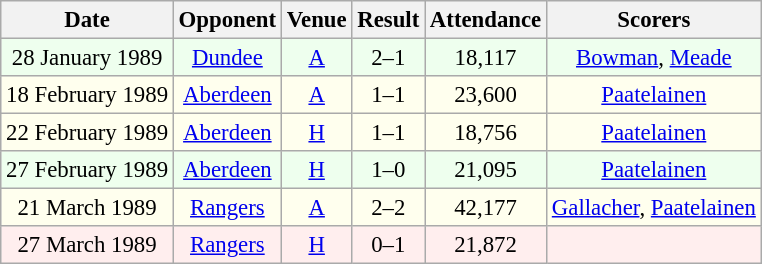<table class="wikitable sortable" style="font-size:95%; text-align:center">
<tr>
<th>Date</th>
<th>Opponent</th>
<th>Venue</th>
<th>Result</th>
<th>Attendance</th>
<th>Scorers</th>
</tr>
<tr style="background:#efe;">
<td>28 January 1989</td>
<td><a href='#'>Dundee</a></td>
<td><a href='#'>A</a></td>
<td>2–1</td>
<td>18,117</td>
<td><a href='#'>Bowman</a>, <a href='#'>Meade</a></td>
</tr>
<tr style="background:#ffe;">
<td>18 February 1989</td>
<td><a href='#'>Aberdeen</a></td>
<td><a href='#'>A</a></td>
<td>1–1</td>
<td>23,600</td>
<td><a href='#'>Paatelainen</a></td>
</tr>
<tr style="background:#ffe;">
<td>22 February 1989</td>
<td><a href='#'>Aberdeen</a></td>
<td><a href='#'>H</a></td>
<td>1–1</td>
<td>18,756</td>
<td><a href='#'>Paatelainen</a></td>
</tr>
<tr style="background:#efe;">
<td>27 February 1989</td>
<td><a href='#'>Aberdeen</a></td>
<td><a href='#'>H</a></td>
<td>1–0</td>
<td>21,095</td>
<td><a href='#'>Paatelainen</a></td>
</tr>
<tr style="background:#ffe;">
<td>21 March 1989</td>
<td><a href='#'>Rangers</a></td>
<td><a href='#'>A</a></td>
<td>2–2</td>
<td>42,177</td>
<td><a href='#'>Gallacher</a>, <a href='#'>Paatelainen</a></td>
</tr>
<tr style="background:#fee;">
<td>27 March 1989</td>
<td><a href='#'>Rangers</a></td>
<td><a href='#'>H</a></td>
<td>0–1</td>
<td>21,872</td>
<td></td>
</tr>
</table>
